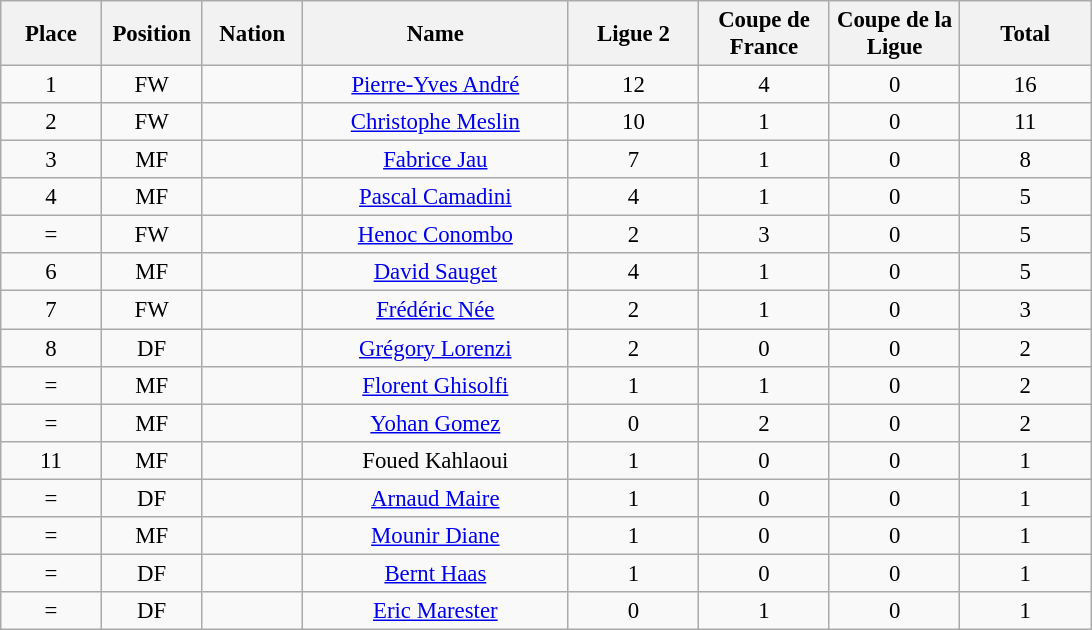<table class="wikitable" style="font-size: 95%; text-align: center;">
<tr>
<th width=60>Place</th>
<th width=60>Position</th>
<th width=60>Nation</th>
<th width=170>Name</th>
<th width=80>Ligue 2</th>
<th width=80>Coupe de France</th>
<th width=80>Coupe de la Ligue</th>
<th width=80><strong>Total</strong></th>
</tr>
<tr>
<td>1</td>
<td>FW</td>
<td></td>
<td><a href='#'>Pierre-Yves André</a></td>
<td>12</td>
<td>4</td>
<td>0</td>
<td>16</td>
</tr>
<tr>
<td>2</td>
<td>FW</td>
<td></td>
<td><a href='#'>Christophe Meslin</a></td>
<td>10</td>
<td>1</td>
<td>0</td>
<td>11</td>
</tr>
<tr>
<td>3</td>
<td>MF</td>
<td></td>
<td><a href='#'>Fabrice Jau</a></td>
<td>7</td>
<td>1</td>
<td>0</td>
<td>8</td>
</tr>
<tr>
<td>4</td>
<td>MF</td>
<td></td>
<td><a href='#'>Pascal Camadini</a></td>
<td>4</td>
<td>1</td>
<td>0</td>
<td>5</td>
</tr>
<tr>
<td>=</td>
<td>FW</td>
<td></td>
<td><a href='#'>Henoc Conombo</a></td>
<td>2</td>
<td>3</td>
<td>0</td>
<td>5</td>
</tr>
<tr>
<td>6</td>
<td>MF</td>
<td></td>
<td><a href='#'>David Sauget</a></td>
<td>4</td>
<td>1</td>
<td>0</td>
<td>5</td>
</tr>
<tr>
<td>7</td>
<td>FW</td>
<td></td>
<td><a href='#'>Frédéric Née</a></td>
<td>2</td>
<td>1</td>
<td>0</td>
<td>3</td>
</tr>
<tr>
<td>8</td>
<td>DF</td>
<td></td>
<td><a href='#'>Grégory Lorenzi</a></td>
<td>2</td>
<td>0</td>
<td>0</td>
<td>2</td>
</tr>
<tr>
<td>=</td>
<td>MF</td>
<td></td>
<td><a href='#'>Florent Ghisolfi</a></td>
<td>1</td>
<td>1</td>
<td>0</td>
<td>2</td>
</tr>
<tr>
<td>=</td>
<td>MF</td>
<td></td>
<td><a href='#'>Yohan Gomez</a></td>
<td>0</td>
<td>2</td>
<td>0</td>
<td>2</td>
</tr>
<tr>
<td>11</td>
<td>MF</td>
<td></td>
<td>Foued Kahlaoui</td>
<td>1</td>
<td>0</td>
<td>0</td>
<td>1</td>
</tr>
<tr>
<td>=</td>
<td>DF</td>
<td></td>
<td><a href='#'>Arnaud Maire</a></td>
<td>1</td>
<td>0</td>
<td>0</td>
<td>1</td>
</tr>
<tr>
<td>=</td>
<td>MF</td>
<td></td>
<td><a href='#'>Mounir Diane</a></td>
<td>1</td>
<td>0</td>
<td>0</td>
<td>1</td>
</tr>
<tr>
<td>=</td>
<td>DF</td>
<td></td>
<td><a href='#'>Bernt Haas</a></td>
<td>1</td>
<td>0</td>
<td>0</td>
<td>1</td>
</tr>
<tr>
<td>=</td>
<td>DF</td>
<td></td>
<td><a href='#'>Eric Marester</a></td>
<td>0</td>
<td>1</td>
<td>0</td>
<td>1</td>
</tr>
</table>
